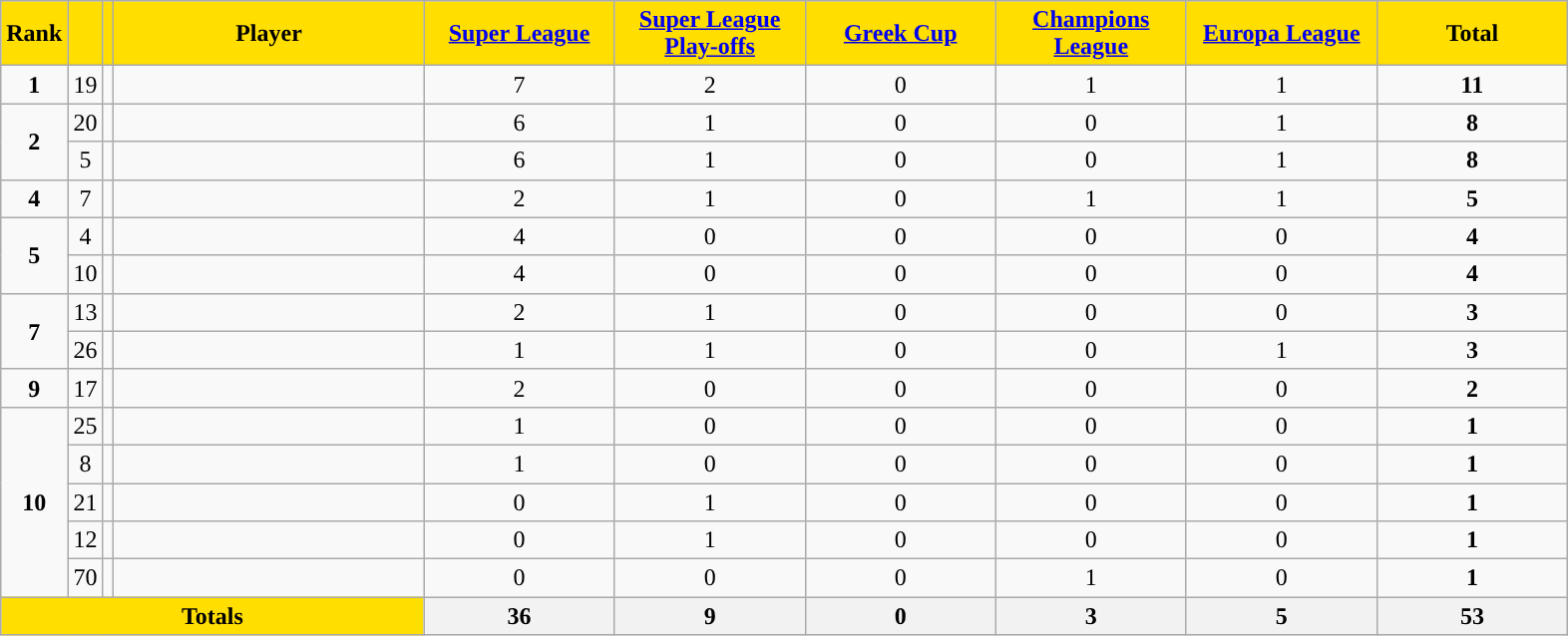<table class="wikitable sortable" style="text-align:center">
<tr>
<th style="background:#FFDE00">Rank</th>
<th style="background:#FFDE00"></th>
<th style="background:#FFDE00"></th>
<th width=200 style="background:#FFDE00">Player</th>
<th width=120 style="background:#FFDE00"><a href='#'>Super League</a></th>
<th width=120 style="background:#FFDE00"><a href='#'>Super League Play-offs</a></th>
<th width=120 style="background:#FFDE00"><a href='#'>Greek Cup</a></th>
<th width=120 style="background:#FFDE00"><a href='#'>Champions League</a></th>
<th width=120 style="background:#FFDE00"><a href='#'>Europa League</a></th>
<th width=120 style="background:#FFDE00">Total</th>
</tr>
<tr>
<td><strong>1</strong></td>
<td>19</td>
<td></td>
<td align=left></td>
<td>7</td>
<td>2</td>
<td>0</td>
<td>1</td>
<td>1</td>
<td><strong>11</strong></td>
</tr>
<tr>
<td rowspan=2><strong>2</strong></td>
<td>20</td>
<td></td>
<td align=left></td>
<td>6</td>
<td>1</td>
<td>0</td>
<td>0</td>
<td>1</td>
<td><strong>8</strong></td>
</tr>
<tr>
<td>5</td>
<td></td>
<td align=left></td>
<td>6</td>
<td>1</td>
<td>0</td>
<td>0</td>
<td>1</td>
<td><strong>8</strong></td>
</tr>
<tr>
<td><strong>4</strong></td>
<td>7</td>
<td></td>
<td align=left></td>
<td>2</td>
<td>1</td>
<td>0</td>
<td>1</td>
<td>1</td>
<td><strong>5</strong></td>
</tr>
<tr>
<td rowspan=2><strong>5</strong></td>
<td>4</td>
<td></td>
<td align=left></td>
<td>4</td>
<td>0</td>
<td>0</td>
<td>0</td>
<td>0</td>
<td><strong>4</strong></td>
</tr>
<tr>
<td>10</td>
<td></td>
<td align=left></td>
<td>4</td>
<td>0</td>
<td>0</td>
<td>0</td>
<td>0</td>
<td><strong>4</strong></td>
</tr>
<tr>
<td rowspan=2><strong>7</strong></td>
<td>13</td>
<td></td>
<td align=left></td>
<td>2</td>
<td>1</td>
<td>0</td>
<td>0</td>
<td>0</td>
<td><strong>3</strong></td>
</tr>
<tr>
<td>26</td>
<td></td>
<td align=left></td>
<td>1</td>
<td>1</td>
<td>0</td>
<td>0</td>
<td>1</td>
<td><strong>3</strong></td>
</tr>
<tr>
<td><strong>9</strong></td>
<td>17</td>
<td></td>
<td align=left></td>
<td>2</td>
<td>0</td>
<td>0</td>
<td>0</td>
<td>0</td>
<td><strong>2</strong></td>
</tr>
<tr>
<td rowspan=5><strong>10</strong></td>
<td>25</td>
<td></td>
<td align=left></td>
<td>1</td>
<td>0</td>
<td>0</td>
<td>0</td>
<td>0</td>
<td><strong>1</strong></td>
</tr>
<tr>
<td>8</td>
<td></td>
<td align=left></td>
<td>1</td>
<td>0</td>
<td>0</td>
<td>0</td>
<td>0</td>
<td><strong>1</strong></td>
</tr>
<tr>
<td>21</td>
<td></td>
<td align=left></td>
<td>0</td>
<td>1</td>
<td>0</td>
<td>0</td>
<td>0</td>
<td><strong>1</strong></td>
</tr>
<tr>
<td>12</td>
<td></td>
<td align=left></td>
<td>0</td>
<td>1</td>
<td>0</td>
<td>0</td>
<td>0</td>
<td><strong>1</strong></td>
</tr>
<tr>
<td>70</td>
<td></td>
<td align=left></td>
<td>0</td>
<td>0</td>
<td>0</td>
<td>1</td>
<td>0</td>
<td><strong>1</strong></td>
</tr>
<tr class="sortbottom">
<th colspan=4 style="background:#FFDE00"><strong>Totals</strong></th>
<th><strong>36</strong></th>
<th><strong> 9</strong></th>
<th><strong> 0</strong></th>
<th><strong> 3</strong></th>
<th><strong> 5</strong></th>
<th><strong>53</strong></th>
</tr>
</table>
